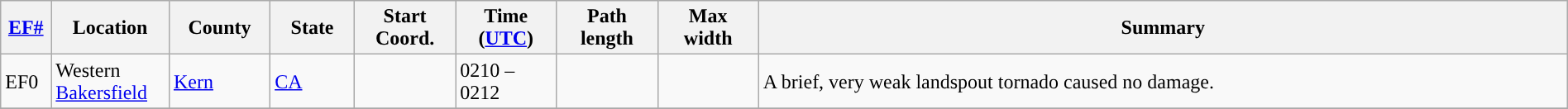<table class="wikitable sortable" style="width:100%;">
<tr>
<th scope="col" width="3%" align="center"><a href='#'>EF#</a></th>
<th scope="col" width="7%" align="center" class="unsortable">Location</th>
<th scope="col" width="6%" align="center" class="unsortable">County</th>
<th scope="col" width="5%" align="center">State</th>
<th scope="col" width="6%" align="center">Start Coord.</th>
<th scope="col" width="6%" align="center">Time (<a href='#'>UTC</a>)</th>
<th scope="col" width="6%" align="center">Path length</th>
<th scope="col" width="6%" align="center">Max width</th>
<th scope="col" width="48%" class="unsortable" align="center">Summary</th>
</tr>
<tr>
<td>EF0</td>
<td>Western <a href='#'>Bakersfield</a></td>
<td><a href='#'>Kern</a></td>
<td><a href='#'>CA</a></td>
<td></td>
<td>0210 – 0212</td>
<td></td>
<td></td>
<td>A brief, very weak landspout tornado caused no damage.</td>
</tr>
<tr>
</tr>
</table>
